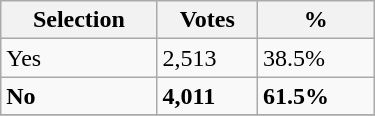<table class="wikitable" style="width:250px">
<tr>
<th>Selection</th>
<th>Votes</th>
<th>%</th>
</tr>
<tr>
<td>Yes</td>
<td>2,513</td>
<td>38.5%</td>
</tr>
<tr>
<td><strong>No</strong></td>
<td><strong>4,011</strong></td>
<td><strong>61.5%</strong></td>
</tr>
<tr>
</tr>
</table>
